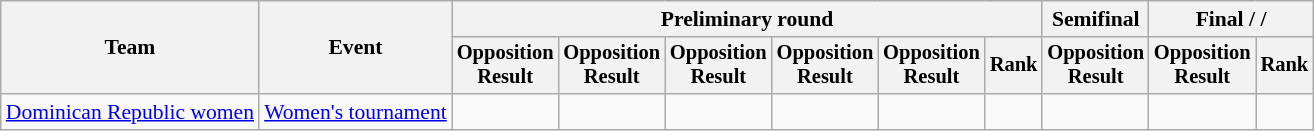<table class=wikitable style=font-size:90%;text-align:center>
<tr>
<th rowspan=2>Team</th>
<th rowspan=2>Event</th>
<th colspan=6>Preliminary round</th>
<th>Semifinal</th>
<th colspan=2>Final /  / </th>
</tr>
<tr style=font-size:95%>
<th>Opposition<br>Result</th>
<th>Opposition<br>Result</th>
<th>Opposition<br>Result</th>
<th>Opposition<br>Result</th>
<th>Opposition<br>Result</th>
<th>Rank</th>
<th>Opposition<br>Result</th>
<th>Opposition<br>Result</th>
<th>Rank</th>
</tr>
<tr>
<td align=left><a href='#'>Dominican Republic women</a></td>
<td align=left><a href='#'>Women's tournament</a></td>
<td></td>
<td></td>
<td></td>
<td></td>
<td></td>
<td></td>
<td></td>
<td></td>
<td></td>
</tr>
</table>
